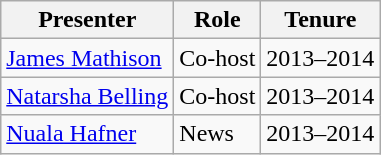<table class="wikitable">
<tr>
<th>Presenter</th>
<th>Role</th>
<th>Tenure</th>
</tr>
<tr>
<td><a href='#'>James Mathison</a></td>
<td>Co-host</td>
<td>2013–2014</td>
</tr>
<tr>
<td><a href='#'>Natarsha Belling</a></td>
<td>Co-host</td>
<td>2013–2014</td>
</tr>
<tr>
<td><a href='#'>Nuala Hafner</a></td>
<td>News</td>
<td>2013–2014</td>
</tr>
</table>
